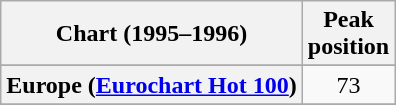<table class="wikitable sortable plainrowheaders" style="text-align:center">
<tr>
<th scope="col">Chart (1995–1996)</th>
<th scope="col">Peak<br>position</th>
</tr>
<tr>
</tr>
<tr>
</tr>
<tr>
<th scope="row">Europe (<a href='#'>Eurochart Hot 100</a>)</th>
<td>73</td>
</tr>
<tr>
</tr>
<tr>
</tr>
<tr>
</tr>
<tr>
</tr>
</table>
